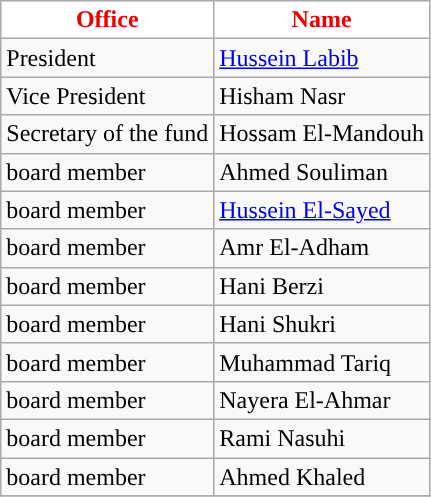<table class="wikitable">
<tr>
<th style="background:#FFFFFF; color:#E00; ">Office</th>
<th style="background:#FFFFFF; color:#E00; ">Name</th>
</tr>
<tr>
<td>President</td>
<td> <a href='#'>Hussein Labib</a></td>
</tr>
<tr>
<td>Vice President</td>
<td> Hisham Nasr</td>
</tr>
<tr>
<td>Secretary of the fund</td>
<td> Hossam El-Mandouh</td>
</tr>
<tr>
<td>board member</td>
<td> Ahmed Souliman</td>
</tr>
<tr>
<td>board member</td>
<td> <a href='#'>Hussein El-Sayed</a></td>
</tr>
<tr>
<td>board member</td>
<td> Amr El-Adham</td>
</tr>
<tr>
<td>board member</td>
<td> Hani Berzi</td>
</tr>
<tr>
<td>board member</td>
<td> Hani Shukri</td>
</tr>
<tr>
<td>board member</td>
<td> Muhammad Tariq</td>
</tr>
<tr>
<td>board member</td>
<td> Nayera El-Ahmar</td>
</tr>
<tr>
<td>board member</td>
<td> Rami Nasuhi</td>
</tr>
<tr>
<td>board member</td>
<td> Ahmed Khaled</td>
</tr>
<tr>
</tr>
</table>
